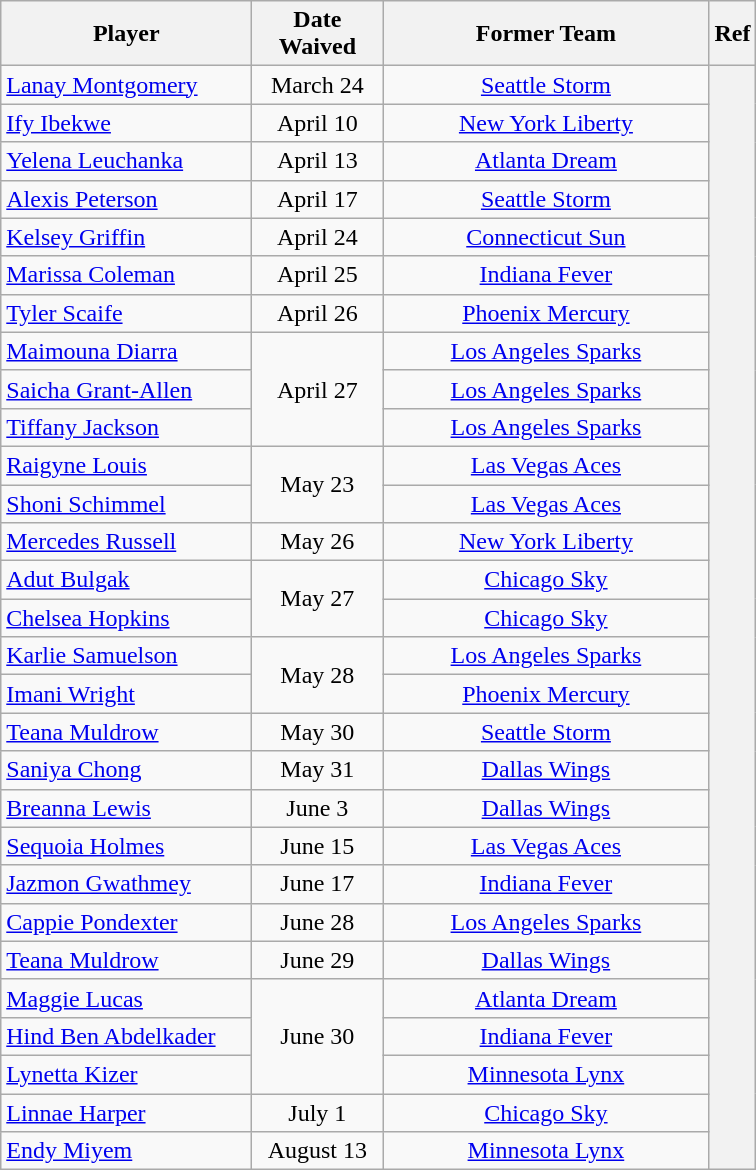<table class="wikitable sortable" style="text-align:center">
<tr>
<th style="width:160px">Player</th>
<th style="width:80px">Date Waived</th>
<th style="width:210px">Former Team</th>
<th class="unsortable">Ref</th>
</tr>
<tr>
<td align=left> <a href='#'>Lanay Montgomery</a></td>
<td align=center>March 24</td>
<td align=center><a href='#'>Seattle Storm</a></td>
<th rowspan=29 align=center></th>
</tr>
<tr>
<td align=left> <a href='#'>Ify Ibekwe</a></td>
<td align=center>April 10</td>
<td align=center><a href='#'>New York Liberty</a></td>
</tr>
<tr>
<td align=left> <a href='#'>Yelena Leuchanka</a></td>
<td align=center>April 13</td>
<td align=center><a href='#'>Atlanta Dream</a></td>
</tr>
<tr>
<td align=left> <a href='#'>Alexis Peterson</a></td>
<td align=center>April 17</td>
<td align=center><a href='#'>Seattle Storm</a></td>
</tr>
<tr>
<td align=left> <a href='#'>Kelsey Griffin</a></td>
<td align=center>April 24</td>
<td align=center><a href='#'>Connecticut Sun</a></td>
</tr>
<tr>
<td align=left> <a href='#'>Marissa Coleman</a></td>
<td align=center>April 25</td>
<td align=center><a href='#'>Indiana Fever</a></td>
</tr>
<tr>
<td align=left> <a href='#'>Tyler Scaife</a></td>
<td align=center>April 26</td>
<td align=center><a href='#'>Phoenix Mercury</a></td>
</tr>
<tr>
<td align=left> <a href='#'>Maimouna Diarra</a></td>
<td rowspan="3" align="center">April 27</td>
<td align=center><a href='#'>Los Angeles Sparks</a></td>
</tr>
<tr>
<td align=left> <a href='#'>Saicha Grant-Allen</a></td>
<td align=center><a href='#'>Los Angeles Sparks</a></td>
</tr>
<tr>
<td align=left> <a href='#'>Tiffany Jackson</a></td>
<td align=center><a href='#'>Los Angeles Sparks</a></td>
</tr>
<tr>
<td align=left> <a href='#'>Raigyne Louis</a></td>
<td rowspan="2" align="center">May 23</td>
<td align=center><a href='#'>Las Vegas Aces</a></td>
</tr>
<tr>
<td align=left> <a href='#'>Shoni Schimmel</a></td>
<td align=center><a href='#'>Las Vegas Aces</a></td>
</tr>
<tr>
<td align=left> <a href='#'>Mercedes Russell</a></td>
<td align=center>May 26</td>
<td align=center><a href='#'>New York Liberty</a></td>
</tr>
<tr>
<td align=left> <a href='#'>Adut Bulgak</a></td>
<td rowspan="2" align="center">May 27</td>
<td align=center><a href='#'>Chicago Sky</a></td>
</tr>
<tr>
<td align=left> <a href='#'>Chelsea Hopkins</a></td>
<td align=center><a href='#'>Chicago Sky</a></td>
</tr>
<tr>
<td align=left> <a href='#'>Karlie Samuelson</a></td>
<td rowspan="2" align="center">May 28</td>
<td align=center><a href='#'>Los Angeles Sparks</a></td>
</tr>
<tr>
<td align=left> <a href='#'>Imani Wright</a></td>
<td align=center><a href='#'>Phoenix Mercury</a></td>
</tr>
<tr>
<td align=left> <a href='#'>Teana Muldrow</a></td>
<td align=center>May 30</td>
<td align=center><a href='#'>Seattle Storm</a></td>
</tr>
<tr>
<td align=left> <a href='#'>Saniya Chong</a></td>
<td align=center>May 31</td>
<td align=center><a href='#'>Dallas Wings</a></td>
</tr>
<tr>
<td align=left> <a href='#'>Breanna Lewis</a></td>
<td align=center>June 3</td>
<td align=center><a href='#'>Dallas Wings</a></td>
</tr>
<tr>
<td align=left> <a href='#'>Sequoia Holmes</a></td>
<td align=center>June 15</td>
<td align=center><a href='#'>Las Vegas Aces</a></td>
</tr>
<tr>
<td align=left> <a href='#'>Jazmon Gwathmey</a></td>
<td align=center>June 17</td>
<td align=center><a href='#'>Indiana Fever</a></td>
</tr>
<tr>
<td align=left> <a href='#'>Cappie Pondexter</a></td>
<td align=center>June 28</td>
<td align=center><a href='#'>Los Angeles Sparks</a></td>
</tr>
<tr>
<td align=left> <a href='#'>Teana Muldrow</a></td>
<td align=center>June 29</td>
<td align=center><a href='#'>Dallas Wings</a></td>
</tr>
<tr>
<td align=left> <a href='#'>Maggie Lucas</a></td>
<td rowspan="3" align="center">June 30</td>
<td align=center><a href='#'>Atlanta Dream</a></td>
</tr>
<tr>
<td align=left> <a href='#'>Hind Ben Abdelkader</a></td>
<td align=center><a href='#'>Indiana Fever</a></td>
</tr>
<tr>
<td align=left> <a href='#'>Lynetta Kizer</a></td>
<td align=center><a href='#'>Minnesota Lynx</a></td>
</tr>
<tr>
<td align=left> <a href='#'>Linnae Harper</a></td>
<td align=center>July 1</td>
<td align=center><a href='#'>Chicago Sky</a></td>
</tr>
<tr>
<td align=left> <a href='#'>Endy Miyem</a></td>
<td align=center>August 13</td>
<td align=center><a href='#'>Minnesota Lynx</a></td>
</tr>
</table>
